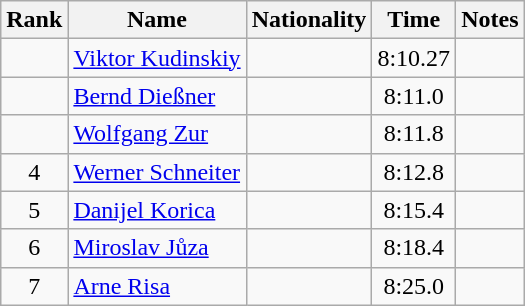<table class="wikitable sortable" style="text-align:center">
<tr>
<th>Rank</th>
<th>Name</th>
<th>Nationality</th>
<th>Time</th>
<th>Notes</th>
</tr>
<tr>
<td></td>
<td align="left"><a href='#'>Viktor Kudinskiy</a></td>
<td align=left></td>
<td>8:10.27</td>
<td></td>
</tr>
<tr>
<td></td>
<td align="left"><a href='#'>Bernd Dießner</a></td>
<td align=left></td>
<td>8:11.0</td>
<td></td>
</tr>
<tr>
<td></td>
<td align="left"><a href='#'>Wolfgang Zur</a></td>
<td align=left></td>
<td>8:11.8</td>
<td></td>
</tr>
<tr>
<td>4</td>
<td align="left"><a href='#'>Werner Schneiter</a></td>
<td align=left></td>
<td>8:12.8</td>
<td></td>
</tr>
<tr>
<td>5</td>
<td align="left"><a href='#'>Danijel Korica</a></td>
<td align=left></td>
<td>8:15.4</td>
<td></td>
</tr>
<tr>
<td>6</td>
<td align="left"><a href='#'>Miroslav Jůza</a></td>
<td align=left></td>
<td>8:18.4</td>
<td></td>
</tr>
<tr>
<td>7</td>
<td align="left"><a href='#'>Arne Risa</a></td>
<td align=left></td>
<td>8:25.0</td>
<td></td>
</tr>
</table>
